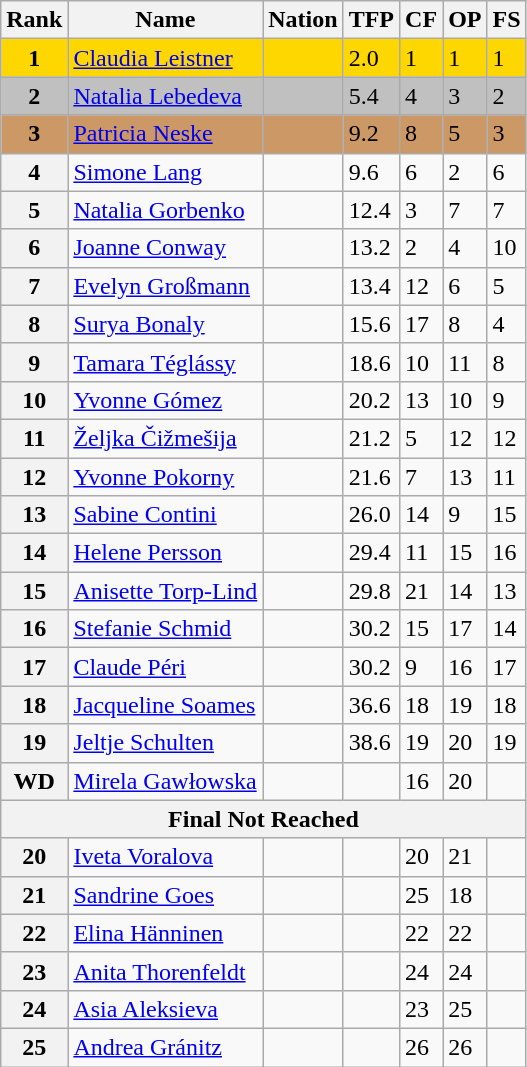<table class="wikitable">
<tr>
<th>Rank</th>
<th>Name</th>
<th>Nation</th>
<th>TFP</th>
<th>CF</th>
<th>OP</th>
<th>FS</th>
</tr>
<tr bgcolor="gold">
<td align="center"><strong>1</strong></td>
<td><a href='#'>Claudia Leistner</a></td>
<td></td>
<td>2.0</td>
<td>1</td>
<td>1</td>
<td>1</td>
</tr>
<tr bgcolor="silver">
<td align="center"><strong>2</strong></td>
<td><a href='#'>Natalia Lebedeva</a></td>
<td></td>
<td>5.4</td>
<td>4</td>
<td>3</td>
<td>2</td>
</tr>
<tr bgcolor="cc9966">
<td align="center"><strong>3</strong></td>
<td><a href='#'>Patricia Neske</a></td>
<td></td>
<td>9.2</td>
<td>8</td>
<td>5</td>
<td>3</td>
</tr>
<tr>
<th>4</th>
<td><a href='#'>Simone Lang</a></td>
<td></td>
<td>9.6</td>
<td>6</td>
<td>2</td>
<td>6</td>
</tr>
<tr>
<th>5</th>
<td><a href='#'>Natalia Gorbenko</a></td>
<td></td>
<td>12.4</td>
<td>3</td>
<td>7</td>
<td>7</td>
</tr>
<tr>
<th>6</th>
<td><a href='#'>Joanne Conway</a></td>
<td></td>
<td>13.2</td>
<td>2</td>
<td>4</td>
<td>10</td>
</tr>
<tr>
<th>7</th>
<td><a href='#'>Evelyn Großmann</a></td>
<td></td>
<td>13.4</td>
<td>12</td>
<td>6</td>
<td>5</td>
</tr>
<tr>
<th>8</th>
<td><a href='#'>Surya Bonaly</a></td>
<td></td>
<td>15.6</td>
<td>17</td>
<td>8</td>
<td>4</td>
</tr>
<tr>
<th>9</th>
<td><a href='#'>Tamara Téglássy</a></td>
<td></td>
<td>18.6</td>
<td>10</td>
<td>11</td>
<td>8</td>
</tr>
<tr>
<th>10</th>
<td><a href='#'>Yvonne Gómez</a></td>
<td></td>
<td>20.2</td>
<td>13</td>
<td>10</td>
<td>9</td>
</tr>
<tr>
<th>11</th>
<td><a href='#'>Željka Čižmešija</a></td>
<td></td>
<td>21.2</td>
<td>5</td>
<td>12</td>
<td>12</td>
</tr>
<tr>
<th>12</th>
<td><a href='#'>Yvonne Pokorny</a></td>
<td></td>
<td>21.6</td>
<td>7</td>
<td>13</td>
<td>11</td>
</tr>
<tr>
<th>13</th>
<td><a href='#'>Sabine Contini</a></td>
<td></td>
<td>26.0</td>
<td>14</td>
<td>9</td>
<td>15</td>
</tr>
<tr>
<th>14</th>
<td><a href='#'>Helene Persson</a></td>
<td></td>
<td>29.4</td>
<td>11</td>
<td>15</td>
<td>16</td>
</tr>
<tr>
<th>15</th>
<td><a href='#'>Anisette Torp-Lind</a></td>
<td></td>
<td>29.8</td>
<td>21</td>
<td>14</td>
<td>13</td>
</tr>
<tr>
<th>16</th>
<td><a href='#'>Stefanie Schmid</a></td>
<td></td>
<td>30.2</td>
<td>15</td>
<td>17</td>
<td>14</td>
</tr>
<tr>
<th>17</th>
<td><a href='#'>Claude Péri</a></td>
<td></td>
<td>30.2</td>
<td>9</td>
<td>16</td>
<td>17</td>
</tr>
<tr>
<th>18</th>
<td><a href='#'>Jacqueline Soames</a></td>
<td></td>
<td>36.6</td>
<td>18</td>
<td>19</td>
<td>18</td>
</tr>
<tr>
<th>19</th>
<td><a href='#'>Jeltje Schulten</a></td>
<td></td>
<td>38.6</td>
<td>19</td>
<td>20</td>
<td>19</td>
</tr>
<tr>
<th>WD</th>
<td><a href='#'>Mirela Gawłowska</a></td>
<td></td>
<td></td>
<td>16</td>
<td>20</td>
<td></td>
</tr>
<tr>
<th colspan=7>Final Not Reached</th>
</tr>
<tr>
<th>20</th>
<td><a href='#'>Iveta Voralova</a></td>
<td></td>
<td></td>
<td>20</td>
<td>21</td>
<td></td>
</tr>
<tr>
<th>21</th>
<td><a href='#'>Sandrine Goes</a></td>
<td></td>
<td></td>
<td>25</td>
<td>18</td>
<td></td>
</tr>
<tr>
<th>22</th>
<td><a href='#'>Elina Hänninen</a></td>
<td></td>
<td></td>
<td>22</td>
<td>22</td>
<td></td>
</tr>
<tr>
<th>23</th>
<td><a href='#'>Anita Thorenfeldt</a></td>
<td></td>
<td></td>
<td>24</td>
<td>24</td>
<td></td>
</tr>
<tr>
<th>24</th>
<td><a href='#'>Asia Aleksieva</a></td>
<td></td>
<td></td>
<td>23</td>
<td>25</td>
<td></td>
</tr>
<tr>
<th>25</th>
<td><a href='#'>Andrea Gránitz</a></td>
<td></td>
<td></td>
<td>26</td>
<td>26</td>
<td></td>
</tr>
</table>
